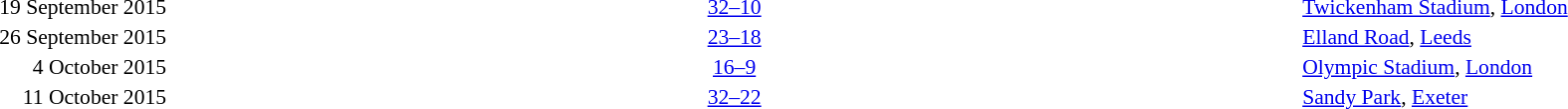<table style="width:100%" cellspacing="1">
<tr>
<th width=15%></th>
<th width=25%></th>
<th width=10%></th>
<th width=25%></th>
</tr>
<tr style=font-size:90%>
<td align=right>19 September 2015</td>
<td align=right></td>
<td align=center><a href='#'>32–10</a></td>
<td></td>
<td><a href='#'>Twickenham Stadium</a>, <a href='#'>London</a></td>
</tr>
<tr style=font-size:90%>
<td align=right>26 September 2015</td>
<td align=right></td>
<td align=center><a href='#'>23–18</a></td>
<td></td>
<td><a href='#'>Elland Road</a>, <a href='#'>Leeds</a></td>
</tr>
<tr style=font-size:90%>
<td align=right>4 October 2015</td>
<td align=right></td>
<td align=center><a href='#'>16–9</a></td>
<td></td>
<td><a href='#'>Olympic Stadium</a>, <a href='#'>London</a></td>
</tr>
<tr style=font-size:90%>
<td align=right>11 October 2015</td>
<td align=right></td>
<td align=center><a href='#'>32–22</a></td>
<td></td>
<td><a href='#'>Sandy Park</a>, <a href='#'>Exeter</a></td>
</tr>
</table>
